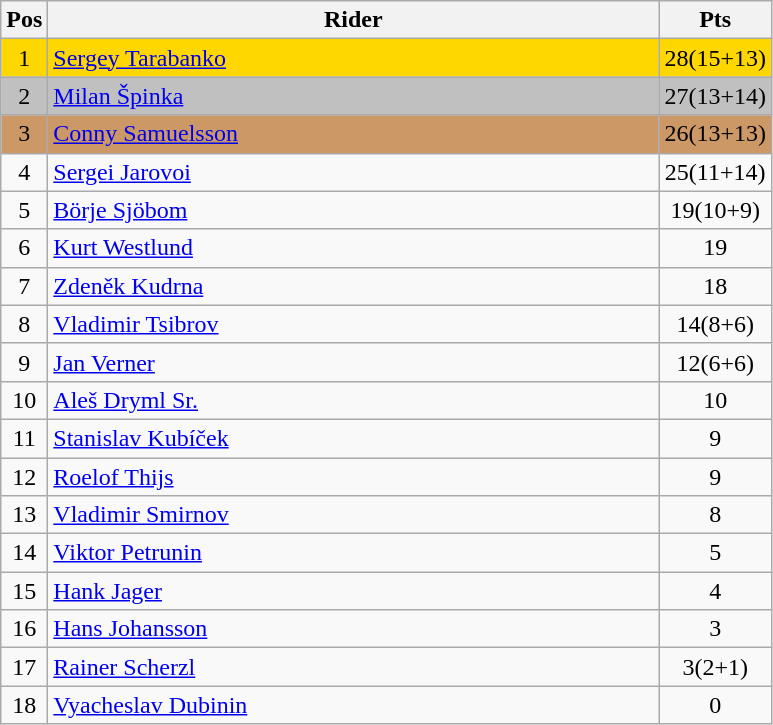<table class="wikitable" style="font-size: 100%">
<tr>
<th width=20>Pos</th>
<th width=400>Rider</th>
<th width=20>Pts</th>
</tr>
<tr align=center style="background-color: gold;">
<td>1</td>
<td align="left"> <a href='#'>Sergey Tarabanko</a></td>
<td>28(15+13)</td>
</tr>
<tr align=center style="background-color: silver;">
<td>2</td>
<td align="left"> <a href='#'>Milan Špinka</a></td>
<td>27(13+14)</td>
</tr>
<tr align=center style="background-color: #cc9966;">
<td>3</td>
<td align="left"> <a href='#'>Conny Samuelsson</a></td>
<td>26(13+13)</td>
</tr>
<tr align=center>
<td>4</td>
<td align="left"> <a href='#'>Sergei Jarovoi</a></td>
<td>25(11+14)</td>
</tr>
<tr align=center>
<td>5</td>
<td align="left"> <a href='#'>Börje Sjöbom</a></td>
<td>19(10+9)</td>
</tr>
<tr align=center>
<td>6</td>
<td align="left"> <a href='#'>Kurt Westlund</a></td>
<td>19</td>
</tr>
<tr align=center>
<td>7</td>
<td align="left"> <a href='#'>Zdeněk Kudrna</a></td>
<td>18</td>
</tr>
<tr align=center>
<td>8</td>
<td align="left"> <a href='#'>Vladimir Tsibrov</a></td>
<td>14(8+6)</td>
</tr>
<tr align=center>
<td>9</td>
<td align="left"> <a href='#'>Jan Verner</a></td>
<td>12(6+6)</td>
</tr>
<tr align=center>
<td>10</td>
<td align="left"> <a href='#'>Aleš Dryml Sr.</a></td>
<td>10</td>
</tr>
<tr align=center>
<td>11</td>
<td align="left"> <a href='#'>Stanislav Kubíček</a></td>
<td>9</td>
</tr>
<tr align=center>
<td>12</td>
<td align="left"> <a href='#'>Roelof Thijs</a></td>
<td>9</td>
</tr>
<tr align=center>
<td>13</td>
<td align="left"> <a href='#'>Vladimir Smirnov</a></td>
<td>8</td>
</tr>
<tr align=center>
<td>14</td>
<td align="left"> <a href='#'>Viktor Petrunin</a></td>
<td>5</td>
</tr>
<tr align=center>
<td>15</td>
<td align="left"> <a href='#'>Hank Jager</a></td>
<td>4</td>
</tr>
<tr align=center>
<td>16</td>
<td align="left"> <a href='#'>Hans Johansson</a></td>
<td>3</td>
</tr>
<tr align=center>
<td>17</td>
<td align="left"> <a href='#'>Rainer Scherzl</a></td>
<td>3(2+1)</td>
</tr>
<tr align=center>
<td>18</td>
<td align="left"> <a href='#'>Vyacheslav Dubinin</a></td>
<td>0</td>
</tr>
</table>
